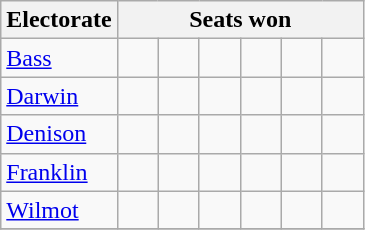<table class="wikitable">
<tr>
<th>Electorate</th>
<th colspan=7>Seats won</th>
</tr>
<tr>
<td><a href='#'>Bass</a></td>
<td width=20 > </td>
<td width=20 > </td>
<td width=20 > </td>
<td width=20 > </td>
<td width=20 > </td>
<td width=20 > </td>
</tr>
<tr>
<td><a href='#'>Darwin</a></td>
<td> </td>
<td> </td>
<td> </td>
<td> </td>
<td> </td>
<td> </td>
</tr>
<tr>
<td><a href='#'>Denison</a></td>
<td width=20 > </td>
<td width=20 > </td>
<td width=20 > </td>
<td width=20 > </td>
<td width=20 > </td>
<td width=20 > </td>
</tr>
<tr>
<td><a href='#'>Franklin</a></td>
<td> </td>
<td> </td>
<td> </td>
<td> </td>
<td> </td>
<td> </td>
</tr>
<tr>
<td><a href='#'>Wilmot</a></td>
<td width=20 > </td>
<td width=20 > </td>
<td width=20 > </td>
<td width=20 > </td>
<td width=20 > </td>
<td width=20 > </td>
</tr>
<tr>
</tr>
</table>
